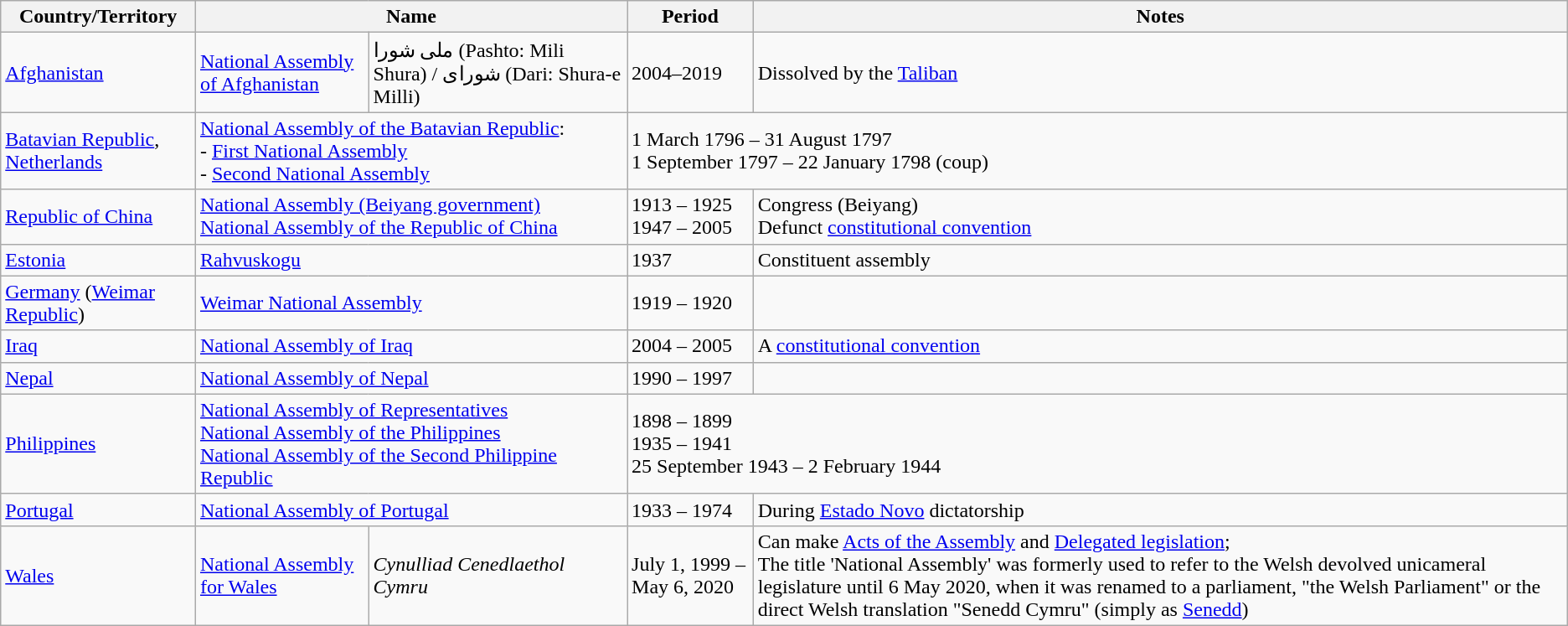<table class="wikitable">
<tr>
<th>Country/Territory</th>
<th colspan="2">Name</th>
<th>Period</th>
<th>Notes</th>
</tr>
<tr>
<td><a href='#'>Afghanistan</a></td>
<td><a href='#'>National Assembly of Afghanistan</a></td>
<td>ملی شورا (Pashto: Mili Shura) / شورای (Dari: Shura-e Milli)</td>
<td>2004–2019</td>
<td>Dissolved by the <a href='#'>Taliban</a></td>
</tr>
<tr>
<td><a href='#'>Batavian Republic</a>, <br><a href='#'>Netherlands</a></td>
<td colspan="2"><a href='#'>National Assembly of the Batavian Republic</a>: <br>- <a href='#'>First National Assembly</a> <br>- <a href='#'>Second National Assembly</a></td>
<td colspan="2">1 March 1796 – 31 August 1797<br> 1 September 1797 – 22 January 1798 (coup)</td>
</tr>
<tr>
<td><a href='#'>Republic of China</a></td>
<td colspan="2"><a href='#'>National Assembly (Beiyang government)</a><br><a href='#'>National Assembly of the Republic of China</a></td>
<td>1913 – 1925<br>1947 – 2005</td>
<td>Congress (Beiyang)<br>Defunct <a href='#'>constitutional convention</a></td>
</tr>
<tr>
<td><a href='#'>Estonia</a></td>
<td colspan="2"><a href='#'>Rahvuskogu</a></td>
<td>1937</td>
<td>Constituent assembly</td>
</tr>
<tr>
<td><a href='#'>Germany</a> (<a href='#'>Weimar Republic</a>)</td>
<td colspan="2"><a href='#'>Weimar National Assembly</a></td>
<td>1919 – 1920</td>
<td></td>
</tr>
<tr>
<td><a href='#'>Iraq</a></td>
<td colspan="2"><a href='#'>National Assembly of Iraq</a></td>
<td>2004 – 2005</td>
<td>A <a href='#'>constitutional convention</a></td>
</tr>
<tr>
<td><a href='#'>Nepal</a></td>
<td colspan="2"><a href='#'>National Assembly of Nepal</a></td>
<td>1990 – 1997</td>
<td></td>
</tr>
<tr>
<td><a href='#'>Philippines</a></td>
<td colspan="2"><a href='#'>National Assembly of Representatives</a><br> <a href='#'>National Assembly of the Philippines</a><br> <a href='#'>National Assembly of the Second Philippine Republic</a></td>
<td colspan="2">1898 – 1899 <br> 1935 – 1941 <br> 25 September 1943 – 2 February 1944</td>
</tr>
<tr>
<td><a href='#'>Portugal</a></td>
<td colspan="2"><a href='#'>National Assembly of Portugal</a></td>
<td>1933 – 1974</td>
<td>During <a href='#'>Estado Novo</a> dictatorship</td>
</tr>
<tr>
<td><a href='#'>Wales</a></td>
<td><a href='#'>National Assembly for Wales</a></td>
<td><em>Cynulliad Cenedlaethol Cymru</em></td>
<td>July 1, 1999 – May 6, 2020</td>
<td>Can make <a href='#'>Acts of the Assembly</a> and <a href='#'>Delegated legislation</a>; <br>The title 'National Assembly' was formerly used to refer to the Welsh devolved unicameral legislature until 6 May 2020, when it was renamed to a parliament, "the Welsh Parliament" or the direct Welsh translation "Senedd Cymru" (simply as <a href='#'>Senedd</a>)</td>
</tr>
</table>
